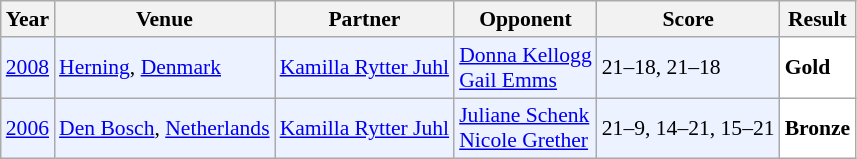<table class="sortable wikitable" style="font-size: 90%;">
<tr>
<th>Year</th>
<th>Venue</th>
<th>Partner</th>
<th>Opponent</th>
<th>Score</th>
<th>Result</th>
</tr>
<tr style="background:#ECF2FF">
<td align="center"><a href='#'>2008</a></td>
<td align="left"><a href='#'>Herning</a>, <a href='#'>Denmark</a></td>
<td align="left"> <a href='#'>Kamilla Rytter Juhl</a></td>
<td align="left"> <a href='#'>Donna Kellogg</a><br> <a href='#'>Gail Emms</a></td>
<td align="left">21–18, 21–18</td>
<td style="text-align:left; background:white"> <strong>Gold</strong></td>
</tr>
<tr style="background:#ECF2FF">
<td align="center"><a href='#'>2006</a></td>
<td align="left"><a href='#'>Den Bosch</a>, <a href='#'>Netherlands</a></td>
<td align="left"> <a href='#'>Kamilla Rytter Juhl</a></td>
<td align="left"> <a href='#'>Juliane Schenk</a><br> <a href='#'>Nicole Grether</a></td>
<td align="left">21–9, 14–21, 15–21</td>
<td style="text-align:left; background:white"> <strong>Bronze</strong></td>
</tr>
</table>
